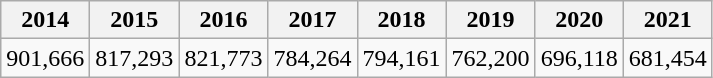<table class="wikitable">
<tr>
<th>2014</th>
<th>2015</th>
<th>2016</th>
<th>2017</th>
<th>2018</th>
<th>2019</th>
<th>2020</th>
<th>2021</th>
</tr>
<tr>
<td>901,666</td>
<td>817,293</td>
<td>821,773</td>
<td>784,264</td>
<td>794,161</td>
<td>762,200</td>
<td>696,118</td>
<td>681,454</td>
</tr>
</table>
